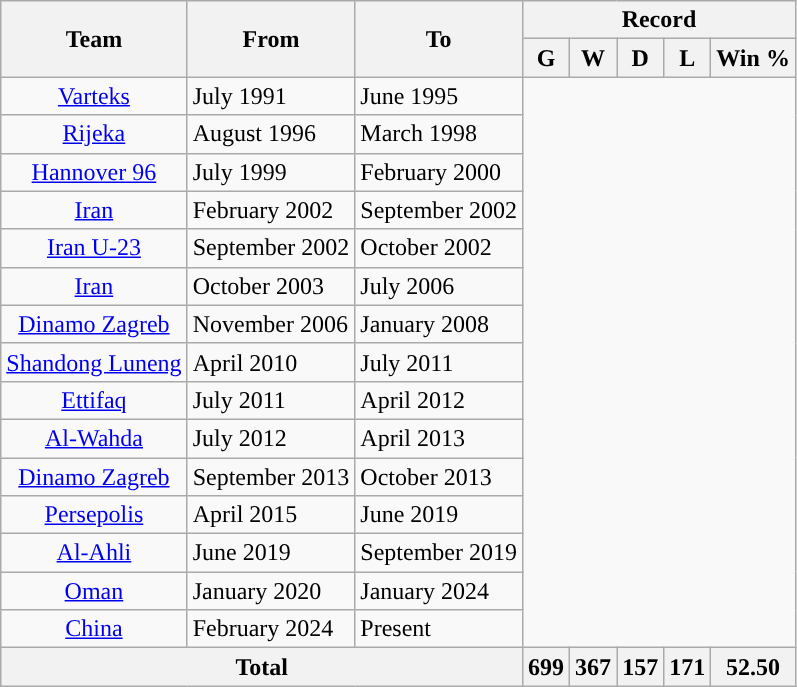<table class="wikitable" style="text-align: center">
<tr>
<th rowspan=2>Team</th>
<th rowspan=2>From</th>
<th rowspan=2>To</th>
<th colspan=8>Record</th>
</tr>
<tr>
<th>G</th>
<th>W</th>
<th>D</th>
<th>L</th>
<th>Win %</th>
</tr>
<tr>
<td><a href='#'>Varteks</a></td>
<td align="left">July 1991</td>
<td align="left">June 1995<br></td>
</tr>
<tr>
<td><a href='#'>Rijeka</a></td>
<td align="left">August 1996</td>
<td align="left">March 1998<br></td>
</tr>
<tr>
<td><a href='#'>Hannover 96</a></td>
<td align="left">July 1999</td>
<td align="left">February 2000<br></td>
</tr>
<tr>
<td><a href='#'>Iran</a></td>
<td align="left">February 2002</td>
<td align="left">September 2002<br></td>
</tr>
<tr>
<td><a href='#'>Iran U-23</a></td>
<td align="left">September 2002</td>
<td align="left">October 2002<br></td>
</tr>
<tr>
<td><a href='#'>Iran</a></td>
<td align="left">October 2003</td>
<td align="left">July 2006<br></td>
</tr>
<tr>
<td><a href='#'>Dinamo Zagreb</a></td>
<td align="left">November 2006</td>
<td align="left">January 2008<br></td>
</tr>
<tr>
<td><a href='#'>Shandong Luneng</a></td>
<td align="left">April 2010</td>
<td align="left">July 2011<br></td>
</tr>
<tr>
<td><a href='#'>Ettifaq</a></td>
<td align="left">July 2011</td>
<td align="left">April 2012<br></td>
</tr>
<tr>
<td><a href='#'>Al-Wahda</a></td>
<td align="left">July 2012</td>
<td align="left">April 2013<br></td>
</tr>
<tr>
<td><a href='#'>Dinamo Zagreb</a></td>
<td align="left">September 2013</td>
<td align="left">October 2013<br></td>
</tr>
<tr>
<td><a href='#'>Persepolis</a></td>
<td align="left">April 2015</td>
<td align="left">June 2019<br></td>
</tr>
<tr>
<td><a href='#'>Al-Ahli</a></td>
<td align="left">June 2019</td>
<td align="left">September 2019<br></td>
</tr>
<tr>
<td><a href='#'>Oman</a></td>
<td align="left">January 2020</td>
<td align="left">January 2024<br></td>
</tr>
<tr>
<td><a href='#'>China</a></td>
<td align="left">February 2024</td>
<td align="left">Present<br></td>
</tr>
<tr>
<th colspan=3>Total</th>
<th>699</th>
<th>367</th>
<th>157</th>
<th>171</th>
<th>52.50</th>
</tr>
</table>
